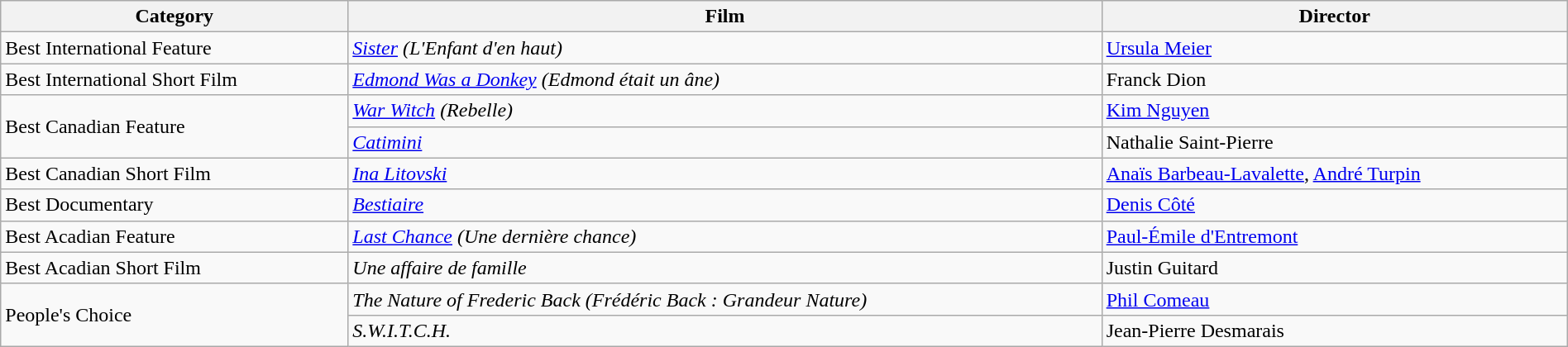<table class="wikitable sortable"  width=100%>
<tr>
<th>Category</th>
<th>Film</th>
<th>Director</th>
</tr>
<tr>
<td>Best International Feature</td>
<td><em><a href='#'>Sister</a> (L'Enfant d'en haut)</em></td>
<td><a href='#'>Ursula Meier</a></td>
</tr>
<tr>
<td>Best International Short Film</td>
<td><em><a href='#'>Edmond Was a Donkey</a> (Edmond était un âne)</em></td>
<td>Franck Dion</td>
</tr>
<tr>
<td rowspan=2>Best Canadian Feature</td>
<td><em><a href='#'>War Witch</a> (Rebelle)</em></td>
<td><a href='#'>Kim Nguyen</a></td>
</tr>
<tr>
<td><em><a href='#'>Catimini</a></em></td>
<td>Nathalie Saint-Pierre</td>
</tr>
<tr>
<td>Best Canadian Short Film</td>
<td><em><a href='#'>Ina Litovski</a></em></td>
<td><a href='#'>Anaïs Barbeau-Lavalette</a>, <a href='#'>André Turpin</a></td>
</tr>
<tr>
<td>Best Documentary</td>
<td><em><a href='#'>Bestiaire</a></em></td>
<td><a href='#'>Denis Côté</a></td>
</tr>
<tr>
<td>Best Acadian Feature</td>
<td><em><a href='#'>Last Chance</a> (Une dernière chance)</em></td>
<td><a href='#'>Paul-Émile d'Entremont</a></td>
</tr>
<tr>
<td>Best Acadian Short Film</td>
<td><em>Une affaire de famille</em></td>
<td>Justin Guitard</td>
</tr>
<tr>
<td rowspan=2>People's Choice</td>
<td><em>The Nature of Frederic Back (Frédéric Back : Grandeur Nature)</em></td>
<td><a href='#'>Phil Comeau</a></td>
</tr>
<tr>
<td><em>S.W.I.T.C.H.</em></td>
<td>Jean-Pierre Desmarais</td>
</tr>
</table>
